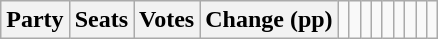<table class="wikitable" style="text-align:right;">
<tr>
<th colspan="2">Party</th>
<th>Seats</th>
<th>Votes</th>
<th colspan="3">Change (pp)<br></th>
<td></td>
<td></td>
<td><br></td>
<td></td>
<td></td>
<td><br></td>
<td></td>
<td></td>
<td></td>
</tr>
</table>
